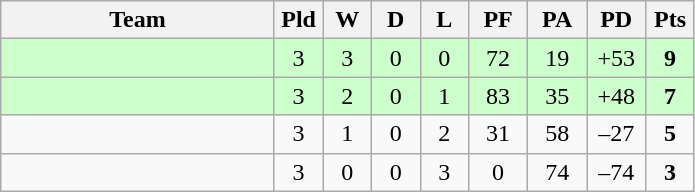<table class="wikitable" style="text-align:center;">
<tr>
<th width=175>Team</th>
<th width=25 abbr="Played">Pld</th>
<th width=25 abbr="Won">W</th>
<th width=25 abbr="Drawn">D</th>
<th width=25 abbr="Lost">L</th>
<th width=32 abbr="Points for">PF</th>
<th width=32 abbr="Points against">PA</th>
<th width=32 abbr="Points difference">PD</th>
<th width=25 abbr="Points">Pts</th>
</tr>
<tr bgcolor=ccffcc>
<td align=left></td>
<td>3</td>
<td>3</td>
<td>0</td>
<td>0</td>
<td>72</td>
<td>19</td>
<td>+53</td>
<td><strong>9</strong></td>
</tr>
<tr bgcolor=ccffcc>
<td align=left></td>
<td>3</td>
<td>2</td>
<td>0</td>
<td>1</td>
<td>83</td>
<td>35</td>
<td>+48</td>
<td><strong>7</strong></td>
</tr>
<tr>
<td align=left></td>
<td>3</td>
<td>1</td>
<td>0</td>
<td>2</td>
<td>31</td>
<td>58</td>
<td>–27</td>
<td><strong>5</strong></td>
</tr>
<tr>
<td align=left></td>
<td>3</td>
<td>0</td>
<td>0</td>
<td>3</td>
<td>0</td>
<td>74</td>
<td>–74</td>
<td><strong>3</strong></td>
</tr>
</table>
